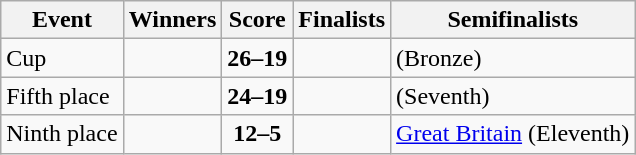<table class="wikitable">
<tr>
<th>Event</th>
<th>Winners</th>
<th>Score</th>
<th>Finalists</th>
<th>Semifinalists</th>
</tr>
<tr>
<td>Cup</td>
<td><strong></strong></td>
<td align=center><strong>26–19</strong></td>
<td></td>
<td> (Bronze)<br></td>
</tr>
<tr>
<td>Fifth place</td>
<td><strong></strong></td>
<td align=center><strong>24–19</strong></td>
<td></td>
<td> (Seventh)<br></td>
</tr>
<tr>
<td>Ninth place</td>
<td><strong></strong></td>
<td align=center><strong>12–5</strong></td>
<td></td>
<td> <a href='#'>Great Britain</a> (Eleventh)<br></td>
</tr>
</table>
